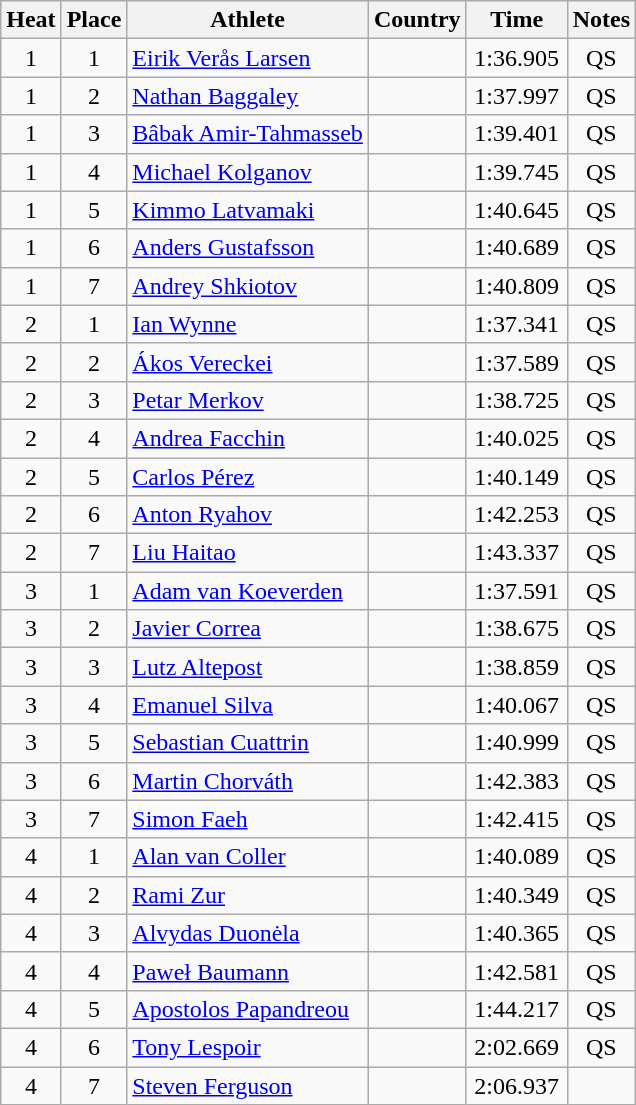<table class="wikitable sortable" style="text-align:center">
<tr>
<th>Heat</th>
<th>Place</th>
<th>Athlete</th>
<th>Country</th>
<th>Time</th>
<th>Notes</th>
</tr>
<tr>
<td>1</td>
<td>1</td>
<td align=left><a href='#'>Eirik Verås Larsen</a></td>
<td></td>
<td width=60>1:36.905</td>
<td>QS</td>
</tr>
<tr>
<td>1</td>
<td>2</td>
<td align=left><a href='#'>Nathan Baggaley</a></td>
<td></td>
<td>1:37.997</td>
<td>QS</td>
</tr>
<tr>
<td>1</td>
<td>3</td>
<td align=left><a href='#'>Bâbak Amir-Tahmasseb</a></td>
<td></td>
<td>1:39.401</td>
<td>QS</td>
</tr>
<tr>
<td>1</td>
<td>4</td>
<td align=left><a href='#'>Michael Kolganov</a></td>
<td></td>
<td>1:39.745</td>
<td>QS</td>
</tr>
<tr>
<td>1</td>
<td>5</td>
<td align=left><a href='#'>Kimmo Latvamaki</a></td>
<td></td>
<td>1:40.645</td>
<td>QS</td>
</tr>
<tr>
<td>1</td>
<td>6</td>
<td align=left><a href='#'>Anders Gustafsson</a></td>
<td></td>
<td>1:40.689</td>
<td>QS</td>
</tr>
<tr>
<td>1</td>
<td>7</td>
<td align=left><a href='#'>Andrey Shkiotov</a></td>
<td></td>
<td>1:40.809</td>
<td>QS</td>
</tr>
<tr>
<td>2</td>
<td>1</td>
<td align=left><a href='#'>Ian Wynne</a></td>
<td></td>
<td>1:37.341</td>
<td>QS</td>
</tr>
<tr>
<td>2</td>
<td>2</td>
<td align=left><a href='#'>Ákos Vereckei</a></td>
<td></td>
<td>1:37.589</td>
<td>QS</td>
</tr>
<tr>
<td>2</td>
<td>3</td>
<td align=left><a href='#'>Petar Merkov</a></td>
<td></td>
<td>1:38.725</td>
<td>QS</td>
</tr>
<tr>
<td>2</td>
<td>4</td>
<td align=left><a href='#'>Andrea Facchin</a></td>
<td></td>
<td>1:40.025</td>
<td>QS</td>
</tr>
<tr>
<td>2</td>
<td>5</td>
<td align=left><a href='#'>Carlos Pérez</a></td>
<td></td>
<td>1:40.149</td>
<td>QS</td>
</tr>
<tr>
<td>2</td>
<td>6</td>
<td align=left><a href='#'>Anton Ryahov</a></td>
<td></td>
<td>1:42.253</td>
<td>QS</td>
</tr>
<tr>
<td>2</td>
<td>7</td>
<td align=left><a href='#'>Liu Haitao</a></td>
<td></td>
<td>1:43.337</td>
<td>QS</td>
</tr>
<tr>
<td>3</td>
<td>1</td>
<td align=left><a href='#'>Adam van Koeverden</a></td>
<td></td>
<td>1:37.591</td>
<td>QS</td>
</tr>
<tr>
<td>3</td>
<td>2</td>
<td align=left><a href='#'>Javier Correa</a></td>
<td></td>
<td>1:38.675</td>
<td>QS</td>
</tr>
<tr>
<td>3</td>
<td>3</td>
<td align=left><a href='#'>Lutz Altepost</a></td>
<td></td>
<td>1:38.859</td>
<td>QS</td>
</tr>
<tr>
<td>3</td>
<td>4</td>
<td align=left><a href='#'>Emanuel Silva</a></td>
<td></td>
<td>1:40.067</td>
<td>QS</td>
</tr>
<tr>
<td>3</td>
<td>5</td>
<td align=left><a href='#'>Sebastian Cuattrin</a></td>
<td></td>
<td>1:40.999</td>
<td>QS</td>
</tr>
<tr>
<td>3</td>
<td>6</td>
<td align=left><a href='#'>Martin Chorváth</a></td>
<td></td>
<td>1:42.383</td>
<td>QS</td>
</tr>
<tr>
<td>3</td>
<td>7</td>
<td align=left><a href='#'>Simon Faeh</a></td>
<td></td>
<td>1:42.415</td>
<td>QS</td>
</tr>
<tr>
<td>4</td>
<td>1</td>
<td align=left><a href='#'>Alan van Coller</a></td>
<td></td>
<td>1:40.089</td>
<td>QS</td>
</tr>
<tr>
<td>4</td>
<td>2</td>
<td align=left><a href='#'>Rami Zur</a></td>
<td></td>
<td>1:40.349</td>
<td>QS</td>
</tr>
<tr>
<td>4</td>
<td>3</td>
<td align=left><a href='#'>Alvydas Duonėla</a></td>
<td></td>
<td>1:40.365</td>
<td>QS</td>
</tr>
<tr>
<td>4</td>
<td>4</td>
<td align=left><a href='#'>Paweł Baumann</a></td>
<td></td>
<td>1:42.581</td>
<td>QS</td>
</tr>
<tr>
<td>4</td>
<td>5</td>
<td align=left><a href='#'>Apostolos Papandreou</a></td>
<td></td>
<td>1:44.217</td>
<td>QS</td>
</tr>
<tr>
<td>4</td>
<td>6</td>
<td align=left><a href='#'>Tony Lespoir</a></td>
<td></td>
<td>2:02.669</td>
<td>QS</td>
</tr>
<tr>
<td>4</td>
<td>7</td>
<td align=left><a href='#'>Steven Ferguson</a></td>
<td></td>
<td>2:06.937</td>
</tr>
</table>
